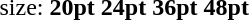<table style="margin-left:40px;">
<tr>
<td>size:</td>
<td><strong>20pt</strong></td>
<td><strong>24pt</strong></td>
<td><strong>36pt</strong></td>
<td><strong>48pt</strong></td>
</tr>
</table>
